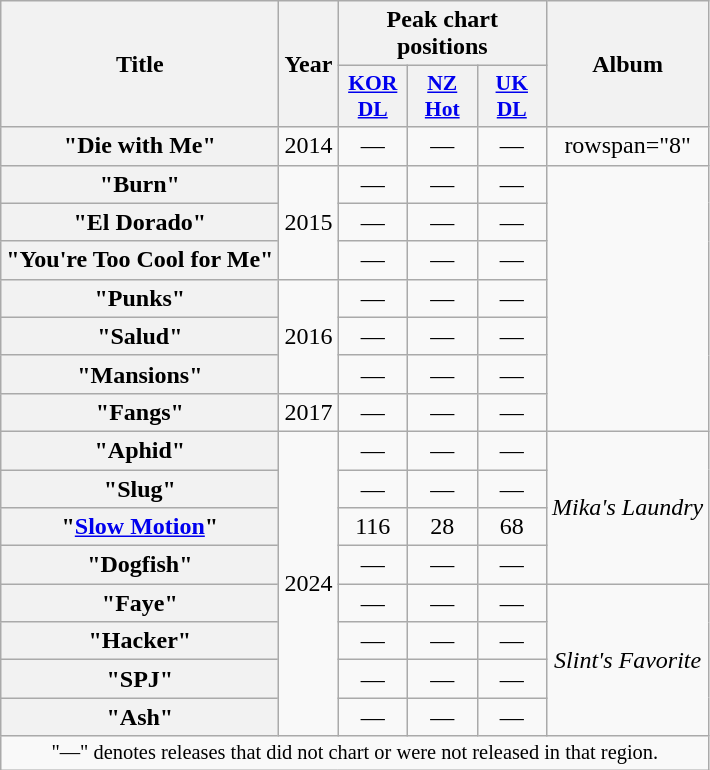<table class="wikitable plainrowheaders" style="text-align:center">
<tr>
<th scope="col" rowspan="2">Title</th>
<th scope="col" rowspan="2">Year</th>
<th scope="col" colspan="3">Peak chart positions</th>
<th scope="col" rowspan="2">Album</th>
</tr>
<tr>
<th scope="col" style="width:2.75em;font-size:90%;"><a href='#'>KOR<br>DL</a><br></th>
<th scope="col" style="width:2.75em;font-size:90%;"><a href='#'>NZ<br>Hot</a><br></th>
<th scope="col" style="width:2.75em;font-size:90%;"><a href='#'>UK<br>DL</a><br></th>
</tr>
<tr>
<th scope="row">"Die with Me"</th>
<td>2014</td>
<td>—</td>
<td>—</td>
<td>—</td>
<td>rowspan="8" </td>
</tr>
<tr>
<th scope="row">"Burn"<br></th>
<td rowspan="3">2015</td>
<td>—</td>
<td>—</td>
<td>—</td>
</tr>
<tr>
<th scope="row">"El Dorado"</th>
<td>—</td>
<td>—</td>
<td>—</td>
</tr>
<tr>
<th scope="row">"You're Too Cool for Me"</th>
<td>—</td>
<td>—</td>
<td>—</td>
</tr>
<tr>
<th scope="row">"Punks"</th>
<td rowspan="3">2016</td>
<td>—</td>
<td>—</td>
<td>—</td>
</tr>
<tr>
<th scope="row">"Salud"<br></th>
<td>—</td>
<td>—</td>
<td>—</td>
</tr>
<tr>
<th scope="row">"Mansions"</th>
<td>—</td>
<td>—</td>
<td>—</td>
</tr>
<tr>
<th scope="row">"Fangs"</th>
<td>2017</td>
<td>—</td>
<td>—</td>
<td>—</td>
</tr>
<tr>
<th scope="row">"Aphid"<br></th>
<td rowspan="8">2024</td>
<td>—</td>
<td>—</td>
<td>—</td>
<td rowspan="4"><em>Mika's Laundry</em></td>
</tr>
<tr>
<th scope="row">"Slug"</th>
<td>—</td>
<td>—</td>
<td>—</td>
</tr>
<tr>
<th scope="row">"<a href='#'>Slow Motion</a>"<br></th>
<td>116</td>
<td>28</td>
<td>68</td>
</tr>
<tr>
<th scope="row">"Dogfish"</th>
<td>—</td>
<td>—</td>
<td>—</td>
</tr>
<tr>
<th scope="row">"Faye"</th>
<td>—</td>
<td>—</td>
<td>—</td>
<td rowspan="4"><em>Slint's Favorite</em></td>
</tr>
<tr>
<th scope="row">"Hacker"</th>
<td>—</td>
<td>—</td>
<td>—</td>
</tr>
<tr>
<th scope="row">"SPJ"</th>
<td>—</td>
<td>—</td>
<td>—</td>
</tr>
<tr>
<th scope="row">"Ash"<br></th>
<td>—</td>
<td>—</td>
<td>—</td>
</tr>
<tr>
<td colspan="11" style="font-size:85%">"—" denotes releases that did not chart or were not released in that region.</td>
</tr>
</table>
